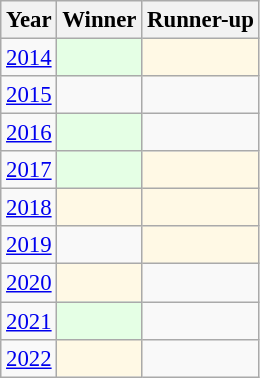<table class="wikitable floatright" style="font-size:95%">
<tr>
<th>Year</th>
<th>Winner</th>
<th>Runner-up</th>
</tr>
<tr>
<td><a href='#'>2014</a></td>
<td style="background:#e5ffe5;"></td>
<td style="background:#fff9e5;"></td>
</tr>
<tr>
<td><a href='#'>2015</a></td>
<td></td>
<td></td>
</tr>
<tr>
<td><a href='#'>2016</a></td>
<td style="background:#e5ffe5;"></td>
<td></td>
</tr>
<tr>
<td><a href='#'>2017</a></td>
<td style="background:#e5ffe5;"></td>
<td style="background:#fff9e5;"></td>
</tr>
<tr>
<td><a href='#'>2018</a></td>
<td style="background:#fff9e5;"></td>
<td style="background:#fff9e5;"></td>
</tr>
<tr>
<td><a href='#'>2019</a></td>
<td></td>
<td style="background:#fff9e5;"></td>
</tr>
<tr>
<td><a href='#'>2020</a></td>
<td style="background:#fff9e5;"></td>
<td></td>
</tr>
<tr>
<td><a href='#'>2021</a></td>
<td style="background:#e5ffe5;"></td>
<td></td>
</tr>
<tr>
<td><a href='#'>2022</a></td>
<td style="background:#fff9e5;"></td>
<td></td>
</tr>
</table>
